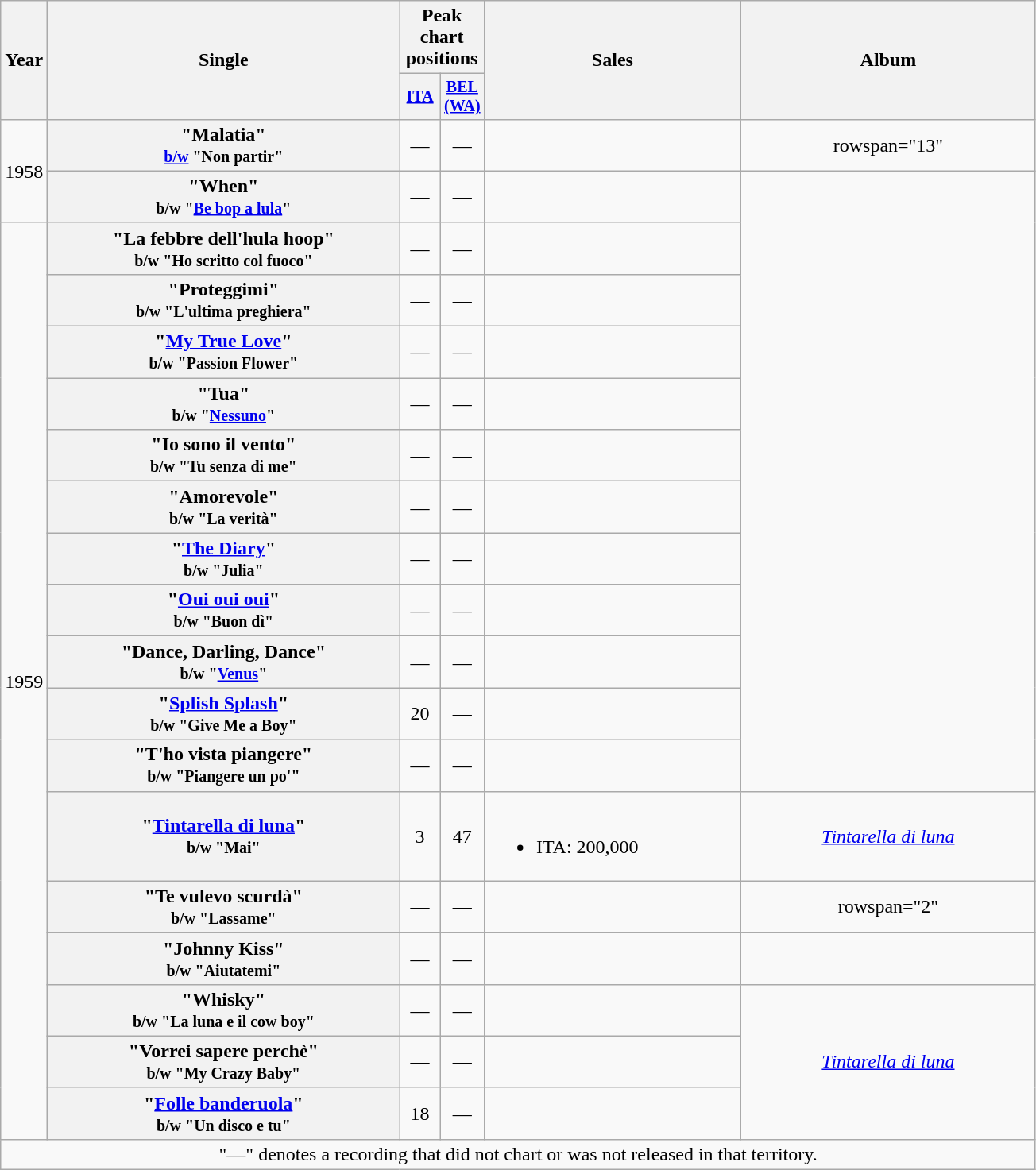<table class="wikitable plainrowheaders" style="text-align: center;">
<tr>
<th rowspan="2">Year</th>
<th rowspan="2" style="width:18em;">Single</th>
<th colspan="2">Peak chart positions</th>
<th rowspan="2" style="width:13em;">Sales</th>
<th rowspan="2" style="width:15em;">Album</th>
</tr>
<tr style="font-size:smaller;">
<th style="width:28px;"><a href='#'>ITA</a><br></th>
<th style="width:28px;"><a href='#'>BEL<br>(WA)</a><br></th>
</tr>
<tr>
<td rowspan="2">1958</td>
<th scope="row">"Malatia"<br><small><a href='#'>b/w</a> "Non partir"</small></th>
<td>—</td>
<td>—</td>
<td align="left"></td>
<td>rowspan="13" </td>
</tr>
<tr>
<th scope="row">"When"<br><small>b/w "<a href='#'>Be bop a lula</a>"</small></th>
<td>—</td>
<td>—</td>
<td align="left"></td>
</tr>
<tr>
<td rowspan="17">1959</td>
<th scope="row">"La febbre dell'hula hoop"<br><small>b/w "Ho scritto col fuoco"</small></th>
<td>—</td>
<td>—</td>
<td align="left"></td>
</tr>
<tr>
<th scope="row">"Proteggimi"<br><small>b/w "L'ultima preghiera"</small></th>
<td>—</td>
<td>—</td>
<td align="left"></td>
</tr>
<tr>
<th scope="row">"<a href='#'>My True Love</a>"<br><small>b/w "Passion Flower"</small></th>
<td>—</td>
<td>—</td>
<td align="left"></td>
</tr>
<tr>
<th scope="row">"Tua"<br><small>b/w "<a href='#'>Nessuno</a>"</small></th>
<td>—</td>
<td>—</td>
<td align="left"></td>
</tr>
<tr>
<th scope="row">"Io sono il vento"<br><small>b/w "Tu senza di me"</small></th>
<td>—</td>
<td>—</td>
<td align="left"></td>
</tr>
<tr>
<th scope="row">"Amorevole"<br><small>b/w "La verità"</small></th>
<td>—</td>
<td>—</td>
<td align="left"></td>
</tr>
<tr>
<th scope="row">"<a href='#'>The Diary</a>"<br><small>b/w "Julia"</small></th>
<td>—</td>
<td>—</td>
<td align="left"></td>
</tr>
<tr>
<th scope="row">"<a href='#'>Oui oui oui</a>"<br><small>b/w "Buon dì"</small></th>
<td>—</td>
<td>—</td>
<td align="left"></td>
</tr>
<tr>
<th scope="row">"Dance, Darling, Dance"<br><small>b/w "<a href='#'>Venus</a>"</small></th>
<td>—</td>
<td>—</td>
<td align="left"></td>
</tr>
<tr>
<th scope="row">"<a href='#'>Splish Splash</a>"<br><small>b/w "Give Me a Boy"</small></th>
<td>20</td>
<td>—</td>
<td align="left"></td>
</tr>
<tr>
<th scope="row">"T'ho vista piangere"<br><small>b/w "Piangere un po'"</small></th>
<td>—</td>
<td>—</td>
<td align="left"></td>
</tr>
<tr>
<th scope="row">"<a href='#'>Tintarella di luna</a>"<br><small>b/w "Mai"</small></th>
<td>3</td>
<td>47</td>
<td align="left"><br><ul><li>ITA: 200,000</li></ul></td>
<td><em><a href='#'>Tintarella di luna</a></em></td>
</tr>
<tr>
<th scope="row">"Te vulevo scurdà"<br><small>b/w "Lassame"</small></th>
<td>—</td>
<td>—</td>
<td align="left"></td>
<td>rowspan="2" </td>
</tr>
<tr>
<th scope="row">"Johnny Kiss"<br><small>b/w "Aiutatemi"</small></th>
<td>—</td>
<td>—</td>
<td align="left"></td>
</tr>
<tr>
<th scope="row">"Whisky"<br><small>b/w "La luna e il cow boy"</small></th>
<td>—</td>
<td>—</td>
<td align="left"></td>
<td rowspan="3"><em><a href='#'>Tintarella di luna</a></em></td>
</tr>
<tr>
<th scope="row">"Vorrei sapere perchè"<br><small>b/w "My Crazy Baby"</small></th>
<td>—</td>
<td>—</td>
<td align="left"></td>
</tr>
<tr>
<th scope="row">"<a href='#'>Folle banderuola</a>"<br><small>b/w "Un disco e tu"</small></th>
<td>18</td>
<td>—</td>
<td align="left"></td>
</tr>
<tr>
<td colspan="6" style="text-align:center;" style="font-size:90%">"—" denotes a recording that did not chart or was not released in that territory.</td>
</tr>
</table>
